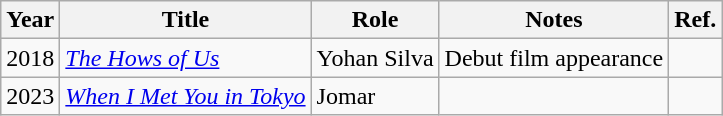<table class="wikitable">
<tr>
<th>Year</th>
<th>Title</th>
<th>Role</th>
<th>Notes</th>
<th>Ref.</th>
</tr>
<tr>
<td>2018</td>
<td><em><a href='#'>The Hows of Us</a></em></td>
<td>Yohan Silva</td>
<td>Debut film appearance</td>
<td></td>
</tr>
<tr>
<td>2023</td>
<td><em><a href='#'>When I Met You in Tokyo</a></em></td>
<td>Jomar</td>
<td></td>
<td></td>
</tr>
</table>
